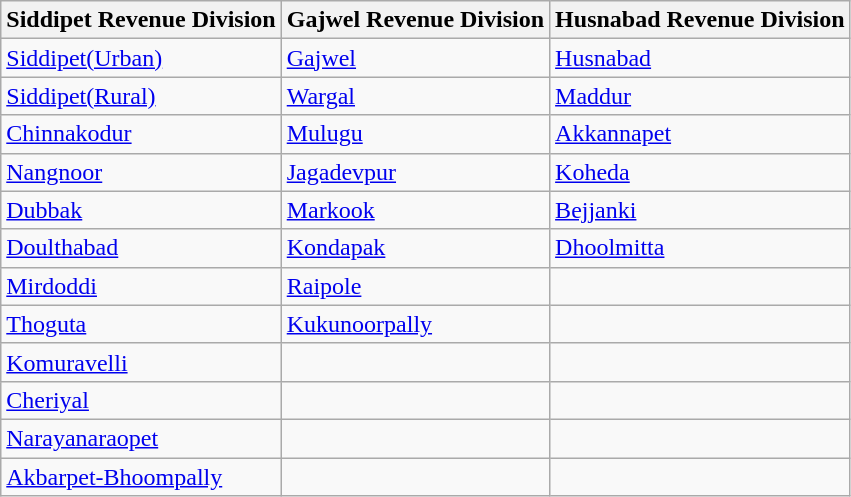<table class="wikitable">
<tr>
<th>Siddipet Revenue Division</th>
<th>Gajwel Revenue Division</th>
<th>Husnabad Revenue Division</th>
</tr>
<tr>
<td><a href='#'>Siddipet(Urban)</a></td>
<td><a href='#'>Gajwel</a></td>
<td><a href='#'>Husnabad</a></td>
</tr>
<tr>
<td><a href='#'>Siddipet(Rural)</a></td>
<td><a href='#'>Wargal</a></td>
<td><a href='#'>Maddur</a></td>
</tr>
<tr>
<td><a href='#'>Chinnakodur</a></td>
<td><a href='#'>Mulugu</a></td>
<td><a href='#'>Akkannapet</a></td>
</tr>
<tr>
<td><a href='#'>Nangnoor</a></td>
<td><a href='#'>Jagadevpur</a></td>
<td><a href='#'>Koheda</a></td>
</tr>
<tr>
<td><a href='#'>Dubbak</a></td>
<td><a href='#'>Markook</a></td>
<td><a href='#'>Bejjanki</a></td>
</tr>
<tr>
<td><a href='#'>Doulthabad</a></td>
<td><a href='#'>Kondapak</a></td>
<td><a href='#'>Dhoolmitta</a></td>
</tr>
<tr>
<td><a href='#'>Mirdoddi</a></td>
<td><a href='#'>Raipole</a></td>
<td></td>
</tr>
<tr>
<td><a href='#'>Thoguta</a></td>
<td><a href='#'>Kukunoorpally</a></td>
<td></td>
</tr>
<tr>
<td><a href='#'>Komuravelli</a></td>
<td></td>
<td></td>
</tr>
<tr>
<td><a href='#'>Cheriyal</a></td>
<td></td>
<td></td>
</tr>
<tr>
<td><a href='#'>Narayanaraopet</a></td>
<td></td>
<td></td>
</tr>
<tr>
<td><a href='#'>Akbarpet-Bhoompally</a></td>
<td></td>
<td></td>
</tr>
</table>
